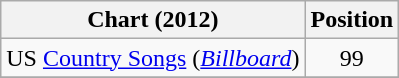<table class="wikitable sortable">
<tr>
<th scope="col">Chart (2012)</th>
<th scope="col">Position</th>
</tr>
<tr>
<td>US <a href='#'>Country Songs</a> (<em><a href='#'>Billboard</a></em>)</td>
<td align="center">99</td>
</tr>
<tr>
</tr>
</table>
